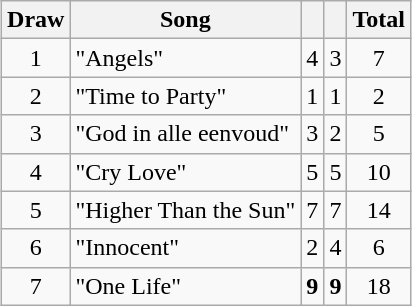<table class="wikitable plainrowheaders" style="margin: 1em auto 1em auto; text-align:center;">
<tr>
<th>Draw</th>
<th>Song</th>
<th></th>
<th></th>
<th>Total</th>
</tr>
<tr>
<td>1</td>
<td align="left">"Angels"</td>
<td>4</td>
<td>3</td>
<td>7</td>
</tr>
<tr>
<td>2</td>
<td align="left">"Time to Party"</td>
<td>1</td>
<td>1</td>
<td>2</td>
</tr>
<tr>
<td>3</td>
<td align="left">"God in alle eenvoud"</td>
<td>3</td>
<td>2</td>
<td>5</td>
</tr>
<tr>
<td>4</td>
<td align="left">"Cry Love"</td>
<td>5</td>
<td>5</td>
<td>10</td>
</tr>
<tr>
<td>5</td>
<td align="left">"Higher Than the Sun"</td>
<td>7</td>
<td>7</td>
<td>14</td>
</tr>
<tr>
<td>6</td>
<td align="left">"Innocent"</td>
<td>2</td>
<td>4</td>
<td>6</td>
</tr>
<tr>
<td>7</td>
<td align="left">"One Life"</td>
<td><strong>9</strong></td>
<td><strong>9</strong></td>
<td>18</td>
</tr>
</table>
